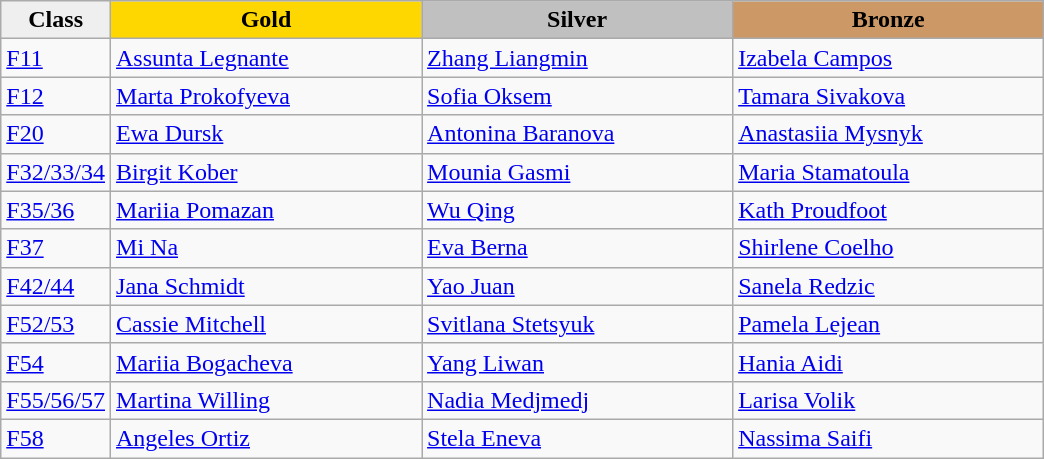<table class="wikitable" style="text-align:left">
<tr align="center">
<td bgcolor=efefef><strong>Class</strong></td>
<td width=200 bgcolor=gold><strong>Gold</strong></td>
<td width=200 bgcolor=silver><strong>Silver</strong></td>
<td width=200 bgcolor=CC9966><strong>Bronze</strong></td>
</tr>
<tr>
<td><a href='#'>F11</a></td>
<td><a href='#'>Assunta Legnante</a><br></td>
<td><a href='#'>Zhang Liangmin</a><br></td>
<td><a href='#'>Izabela Campos</a><br></td>
</tr>
<tr>
<td><a href='#'>F12</a></td>
<td><a href='#'>Marta Prokofyeva</a><br></td>
<td><a href='#'>Sofia Oksem</a><br></td>
<td><a href='#'>Tamara Sivakova</a><br></td>
</tr>
<tr>
<td><a href='#'>F20</a></td>
<td><a href='#'>Ewa Dursk</a><br></td>
<td><a href='#'>Antonina Baranova</a><br></td>
<td><a href='#'>Anastasiia Mysnyk</a><br></td>
</tr>
<tr>
<td><a href='#'>F32/33/34</a></td>
<td><a href='#'>Birgit Kober</a><br></td>
<td><a href='#'>Mounia Gasmi</a><br></td>
<td><a href='#'>Maria Stamatoula</a><br></td>
</tr>
<tr>
<td><a href='#'>F35/36</a></td>
<td><a href='#'>Mariia Pomazan</a><br></td>
<td><a href='#'>Wu Qing</a><br></td>
<td><a href='#'>Kath Proudfoot</a><br></td>
</tr>
<tr>
<td><a href='#'>F37</a></td>
<td><a href='#'>Mi Na</a><br></td>
<td><a href='#'>Eva Berna</a><br></td>
<td><a href='#'>Shirlene Coelho</a><br></td>
</tr>
<tr>
<td><a href='#'>F42/44</a></td>
<td><a href='#'>Jana Schmidt</a><br></td>
<td><a href='#'>Yao Juan</a><br></td>
<td><a href='#'>Sanela Redzic</a><br></td>
</tr>
<tr>
<td><a href='#'>F52/53</a></td>
<td><a href='#'>Cassie Mitchell</a><br></td>
<td><a href='#'>Svitlana Stetsyuk</a><br></td>
<td><a href='#'>Pamela Lejean</a><br></td>
</tr>
<tr>
<td><a href='#'>F54</a></td>
<td><a href='#'>Mariia Bogacheva</a><br></td>
<td><a href='#'>Yang Liwan</a><br></td>
<td><a href='#'>Hania Aidi</a><br></td>
</tr>
<tr>
<td><a href='#'>F55/56/57</a></td>
<td><a href='#'>Martina Willing</a><br></td>
<td><a href='#'>Nadia Medjmedj</a><br></td>
<td><a href='#'>Larisa Volik</a><br></td>
</tr>
<tr>
<td><a href='#'>F58</a></td>
<td><a href='#'>Angeles Ortiz</a><br></td>
<td><a href='#'>Stela Eneva</a><br></td>
<td><a href='#'>Nassima Saifi</a><br></td>
</tr>
</table>
